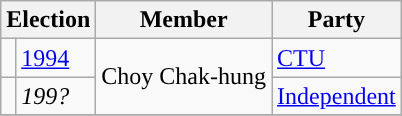<table class="wikitable">
<tr>
<th colspan="2">Election</th>
<th>Member</th>
<th>Party</th>
</tr>
<tr>
<td style="background-color:"></td>
<td><a href='#'>1994</a></td>
<td rowspan=2>Choy Chak-hung</td>
<td><a href='#'>CTU</a></td>
</tr>
<tr>
<td style="background-color:"></td>
<td><em>199?</em></td>
<td><a href='#'>Independent</a></td>
</tr>
<tr>
</tr>
</table>
